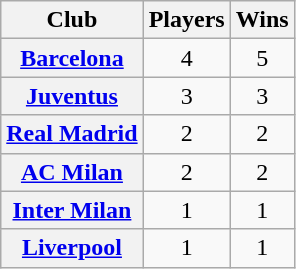<table class="wikitable plainrowheaders">
<tr>
<th scope="col">Club</th>
<th scope="col">Players</th>
<th scope="col">Wins</th>
</tr>
<tr>
<th scope="row"> <a href='#'>Barcelona</a></th>
<td align="center">4</td>
<td align="center">5</td>
</tr>
<tr>
<th scope="row"> <a href='#'>Juventus</a></th>
<td align="center">3</td>
<td align="center">3</td>
</tr>
<tr>
<th scope="row"> <a href='#'>Real Madrid</a></th>
<td align="center">2</td>
<td align="center">2</td>
</tr>
<tr>
<th scope="row"> <a href='#'>AC Milan</a></th>
<td align="center">2</td>
<td align="center">2</td>
</tr>
<tr>
<th scope="row"> <a href='#'>Inter Milan</a></th>
<td align="center">1</td>
<td align="center">1</td>
</tr>
<tr>
<th scope="row"> <a href='#'>Liverpool</a></th>
<td align="center">1</td>
<td align="center">1</td>
</tr>
</table>
